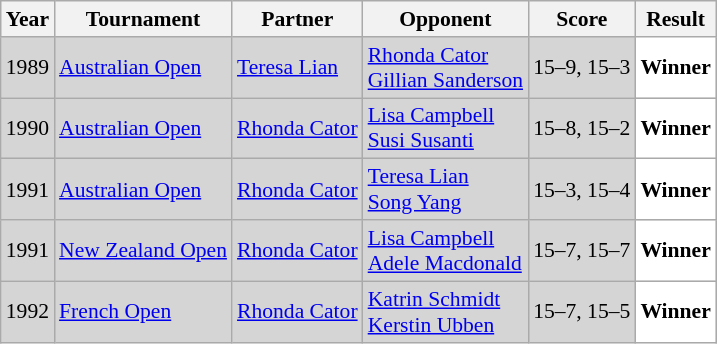<table class="sortable wikitable" style="font-size: 90%;">
<tr>
<th>Year</th>
<th>Tournament</th>
<th>Partner</th>
<th>Opponent</th>
<th>Score</th>
<th>Result</th>
</tr>
<tr style="background:#D5D5D5">
<td align="center">1989</td>
<td align="left"><a href='#'>Australian Open</a></td>
<td align="left"> <a href='#'>Teresa Lian</a></td>
<td align="left"> <a href='#'>Rhonda Cator</a><br> <a href='#'>Gillian Sanderson</a></td>
<td align="left">15–9, 15–3</td>
<td style="text-align:left; background:white"> <strong>Winner</strong></td>
</tr>
<tr style="background:#D5D5D5">
<td align="center">1990</td>
<td align="left"><a href='#'>Australian Open</a></td>
<td align="left"> <a href='#'>Rhonda Cator</a></td>
<td align="left"> <a href='#'>Lisa Campbell</a><br> <a href='#'>Susi Susanti</a></td>
<td align="left">15–8, 15–2</td>
<td style="text-align:left; background:white"> <strong>Winner</strong></td>
</tr>
<tr style="background:#D5D5D5">
<td align="center">1991</td>
<td align="left"><a href='#'>Australian Open</a></td>
<td align="left"> <a href='#'>Rhonda Cator</a></td>
<td align="left"> <a href='#'>Teresa Lian</a><br> <a href='#'>Song Yang</a></td>
<td align="left">15–3, 15–4</td>
<td style="text-align:left; background:white"> <strong>Winner</strong></td>
</tr>
<tr style="background:#D5D5D5">
<td align="center">1991</td>
<td align="left"><a href='#'>New Zealand Open</a></td>
<td align="left"> <a href='#'>Rhonda Cator</a></td>
<td align="left"> <a href='#'>Lisa Campbell</a><br> <a href='#'>Adele Macdonald</a></td>
<td align="left">15–7, 15–7</td>
<td style="text-align:left; background:white"> <strong>Winner</strong></td>
</tr>
<tr style="background:#D5D5D5">
<td align="center">1992</td>
<td align="left"><a href='#'>French Open</a></td>
<td align="left"> <a href='#'>Rhonda Cator</a></td>
<td align="left"> <a href='#'>Katrin Schmidt</a><br> <a href='#'>Kerstin Ubben</a></td>
<td align="left">15–7, 15–5</td>
<td style="text-align:left; background:white"> <strong>Winner</strong></td>
</tr>
</table>
